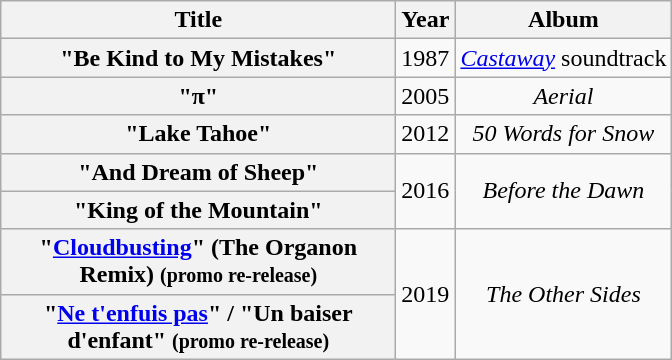<table class="wikitable plainrowheaders" style="text-align:center; border:1">
<tr>
<th scope="col" style="width:16em;">Title</th>
<th scope="col">Year</th>
<th scope="col">Album</th>
</tr>
<tr>
<th scope="row">"Be Kind to My Mistakes"</th>
<td>1987</td>
<td><em><a href='#'>Castaway</a></em> soundtrack</td>
</tr>
<tr>
<th scope="row">"π"</th>
<td>2005</td>
<td><em>Aerial</em></td>
</tr>
<tr>
<th scope="row">"Lake Tahoe"</th>
<td>2012</td>
<td><em>50 Words for Snow</em></td>
</tr>
<tr>
<th scope="row">"And Dream of Sheep" </th>
<td rowspan="2">2016</td>
<td rowspan="2"><em>Before the Dawn</em></td>
</tr>
<tr>
<th scope="row">"King of the Mountain" </th>
</tr>
<tr>
<th scope="row">"<a href='#'>Cloudbusting</a>" (The Organon Remix) <small>(promo re-release)</small></th>
<td rowspan="2">2019</td>
<td rowspan="2"><em>The Other Sides</em></td>
</tr>
<tr>
<th scope="row">"<a href='#'>Ne t'enfuis pas</a>" / "Un baiser d'enfant" <small>(promo re-release)</small></th>
</tr>
</table>
